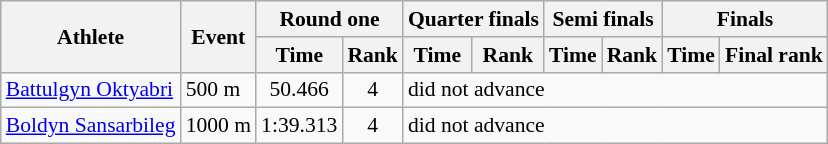<table class="wikitable" style="font-size:90%">
<tr>
<th rowspan="2">Athlete</th>
<th rowspan="2">Event</th>
<th colspan="2">Round one</th>
<th colspan="2">Quarter finals</th>
<th colspan="2">Semi finals</th>
<th colspan="2">Finals</th>
</tr>
<tr>
<th>Time</th>
<th>Rank</th>
<th>Time</th>
<th>Rank</th>
<th>Time</th>
<th>Rank</th>
<th>Time</th>
<th>Final rank</th>
</tr>
<tr>
<td><a href='#'>Battulgyn Oktyabri</a></td>
<td>500 m</td>
<td align="center">50.466</td>
<td align="center">4</td>
<td colspan="6">did not advance</td>
</tr>
<tr>
<td><a href='#'>Boldyn Sansarbileg</a></td>
<td>1000 m</td>
<td align="center">1:39.313</td>
<td align="center">4</td>
<td colspan="6">did not advance</td>
</tr>
</table>
